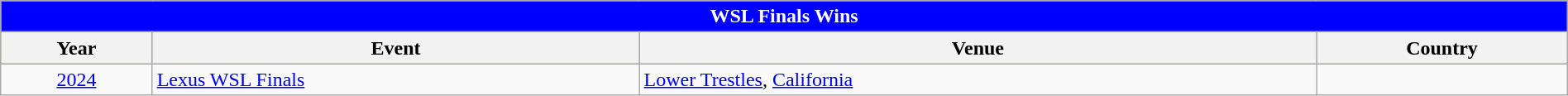<table class="wikitable" style="width:100%;">
<tr bgcolor=skyblue>
<td colspan=4; style="background: blue; color: white" align="center"><strong>WSL Finals Wins</strong></td>
</tr>
<tr bgcolor=#bdb76b>
<th>Year</th>
<th>Event</th>
<th>Venue</th>
<th>Country</th>
</tr>
<tr>
<td style=text-align:center><a href='#'>2024</a></td>
<td><a href='#'>Lexus WSL Finals</a></td>
<td><a href='#'>Lower Trestles</a>, <a href='#'>California</a></td>
<td></td>
</tr>
</table>
